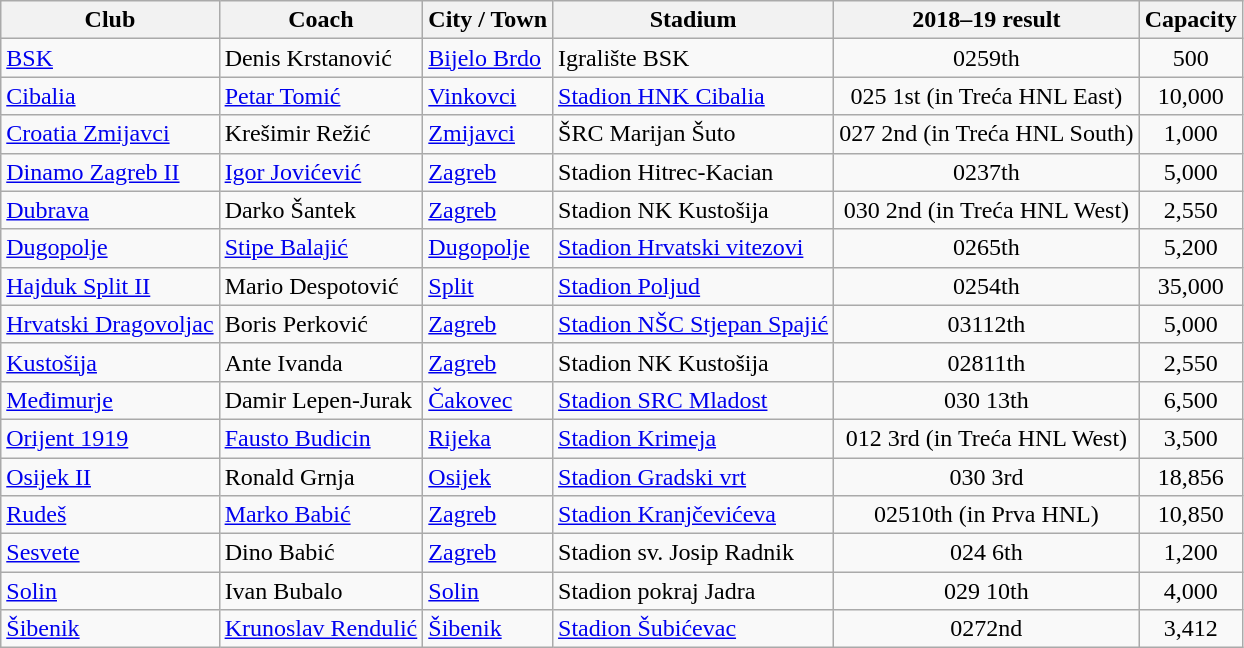<table class="wikitable sortable">
<tr>
<th>Club</th>
<th>Coach</th>
<th>City / Town</th>
<th>Stadium</th>
<th>2018–19 result</th>
<th>Capacity</th>
</tr>
<tr>
<td><a href='#'>BSK</a></td>
<td> Denis Krstanović</td>
<td><a href='#'>Bijelo Brdo</a></td>
<td>Igralište BSK</td>
<td style="text-align:center;"><span>025</span>9th</td>
<td align="center">500</td>
</tr>
<tr>
<td><a href='#'>Cibalia</a></td>
<td> <a href='#'>Petar Tomić</a></td>
<td><a href='#'>Vinkovci</a></td>
<td><a href='#'>Stadion HNK Cibalia</a></td>
<td style="text-align:center;"><span>025</span> 1st (in Treća HNL East)</td>
<td align="center">10,000</td>
</tr>
<tr>
<td><a href='#'>Croatia Zmijavci</a></td>
<td> Krešimir Režić</td>
<td><a href='#'>Zmijavci</a></td>
<td>ŠRC Marijan Šuto</td>
<td style="text-align:center;"><span>027</span> 2nd (in Treća HNL South)</td>
<td align="center">1,000</td>
</tr>
<tr>
<td><a href='#'>Dinamo Zagreb II</a></td>
<td> <a href='#'>Igor Jovićević</a></td>
<td><a href='#'>Zagreb</a></td>
<td>Stadion Hitrec-Kacian</td>
<td style="text-align:center;"><span>023</span>7th</td>
<td align="center">5,000</td>
</tr>
<tr>
<td><a href='#'>Dubrava</a></td>
<td> Darko Šantek</td>
<td><a href='#'>Zagreb</a></td>
<td>Stadion NK Kustošija</td>
<td style="text-align:center;"><span>030</span> 2nd (in Treća HNL West)</td>
<td align="center">2,550</td>
</tr>
<tr>
<td><a href='#'>Dugopolje</a></td>
<td> <a href='#'>Stipe Balajić</a></td>
<td><a href='#'>Dugopolje</a></td>
<td><a href='#'>Stadion Hrvatski vitezovi</a></td>
<td style="text-align:center;"><span>026</span>5th</td>
<td align="center">5,200</td>
</tr>
<tr>
<td><a href='#'>Hajduk Split II</a></td>
<td> Mario Despotović</td>
<td><a href='#'>Split</a></td>
<td><a href='#'>Stadion Poljud</a></td>
<td style="text-align:center;"><span>025</span>4th</td>
<td align="center">35,000</td>
</tr>
<tr>
<td><a href='#'>Hrvatski Dragovoljac</a></td>
<td> Boris Perković</td>
<td><a href='#'>Zagreb</a></td>
<td><a href='#'>Stadion NŠC Stjepan Spajić</a></td>
<td style="text-align:center;"><span>031</span>12th</td>
<td align="center">5,000</td>
</tr>
<tr>
<td><a href='#'>Kustošija</a></td>
<td> Ante Ivanda</td>
<td><a href='#'>Zagreb</a></td>
<td>Stadion NK Kustošija</td>
<td style="text-align:center;"><span>028</span>11th</td>
<td align="center">2,550</td>
</tr>
<tr>
<td><a href='#'>Međimurje</a></td>
<td> Damir Lepen-Jurak</td>
<td><a href='#'>Čakovec</a></td>
<td><a href='#'>Stadion SRC Mladost</a></td>
<td style="text-align:center;"><span>030</span> 13th</td>
<td align="center">6,500</td>
</tr>
<tr>
<td><a href='#'>Orijent 1919</a></td>
<td> <a href='#'>Fausto Budicin</a></td>
<td><a href='#'>Rijeka</a></td>
<td><a href='#'>Stadion Krimeja</a></td>
<td style="text-align:center;"><span>012</span> 3rd (in Treća HNL West)</td>
<td align="center">3,500</td>
</tr>
<tr>
<td><a href='#'>Osijek II</a></td>
<td> Ronald Grnja</td>
<td><a href='#'>Osijek</a></td>
<td><a href='#'>Stadion Gradski vrt</a></td>
<td style="text-align:center;"><span>030</span> 3rd</td>
<td align="center">18,856</td>
</tr>
<tr>
<td><a href='#'>Rudeš</a></td>
<td> <a href='#'>Marko Babić</a></td>
<td><a href='#'>Zagreb</a></td>
<td><a href='#'>Stadion Kranjčevićeva</a></td>
<td style="text-align:center;"><span>025</span>10th (in Prva HNL)</td>
<td align="center">10,850</td>
</tr>
<tr>
<td><a href='#'>Sesvete</a></td>
<td> Dino Babić</td>
<td><a href='#'>Zagreb</a></td>
<td>Stadion sv. Josip Radnik</td>
<td style="text-align:center;"><span>024</span> 6th</td>
<td align="center">1,200</td>
</tr>
<tr>
<td><a href='#'>Solin</a></td>
<td> Ivan Bubalo</td>
<td><a href='#'>Solin</a></td>
<td>Stadion pokraj Jadra</td>
<td style="text-align:center;"><span>029</span> 10th</td>
<td align="center">4,000</td>
</tr>
<tr>
<td><a href='#'>Šibenik</a></td>
<td> <a href='#'>Krunoslav Rendulić</a></td>
<td><a href='#'>Šibenik</a></td>
<td><a href='#'>Stadion Šubićevac</a></td>
<td style="text-align:center;"><span>027</span>2nd</td>
<td align="center">3,412</td>
</tr>
</table>
